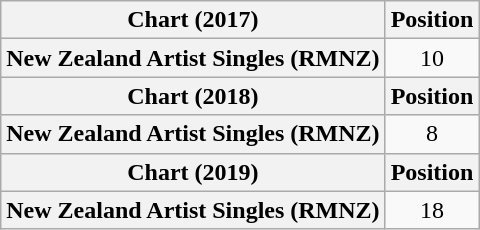<table class="wikitable sortable plainrowheaders">
<tr>
<th>Chart (2017)</th>
<th>Position</th>
</tr>
<tr>
<th scope="row">New Zealand Artist Singles (RMNZ)</th>
<td style="text-align:center;">10</td>
</tr>
<tr>
<th>Chart (2018)</th>
<th>Position</th>
</tr>
<tr>
<th scope="row">New Zealand Artist Singles (RMNZ)</th>
<td style="text-align:center;">8</td>
</tr>
<tr>
<th>Chart (2019)</th>
<th>Position</th>
</tr>
<tr>
<th scope="row">New Zealand Artist Singles (RMNZ)</th>
<td style="text-align:center;">18</td>
</tr>
</table>
